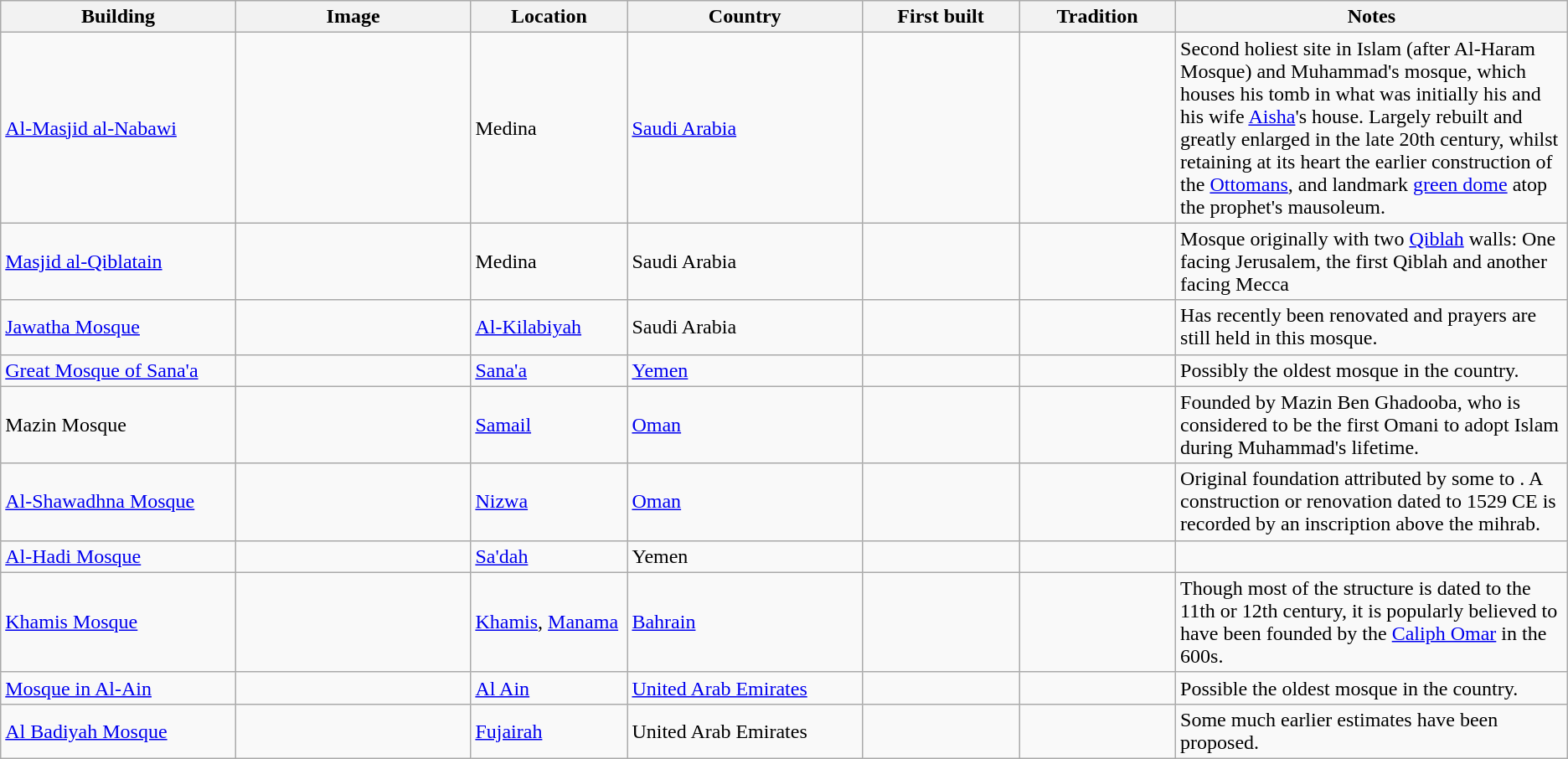<table class="wikitable sortable">
<tr>
<th style="width:15%">Building</th>
<th class="unsortable"; style="width:15%">Image</th>
<th style="width:10%">Location</th>
<th style="width:15%">Country</th>
<th style="width:10%">First built</th>
<th style="width:10%">Tradition</th>
<th class="unsortable"; style="width:25%">Notes</th>
</tr>
<tr>
<td><a href='#'>Al-Masjid al-Nabawi</a></td>
<td></td>
<td>Medina</td>
<td><a href='#'>Saudi Arabia</a></td>
<td></td>
<td></td>
<td>Second holiest site in Islam (after Al-Haram Mosque) and Muhammad's mosque, which houses his tomb in what was initially his and his wife <a href='#'>Aisha</a>'s house. Largely rebuilt and greatly enlarged in the late 20th century, whilst retaining at its heart the earlier construction of the <a href='#'>Ottomans</a>, and landmark <a href='#'>green dome</a> atop the prophet's mausoleum.</td>
</tr>
<tr>
<td><a href='#'>Masjid al-Qiblatain</a></td>
<td></td>
<td>Medina</td>
<td>Saudi Arabia</td>
<td></td>
<td></td>
<td>Mosque originally with two <a href='#'>Qiblah</a> walls: One facing Jerusalem, the first Qiblah and another facing Mecca</td>
</tr>
<tr>
<td><a href='#'>Jawatha Mosque</a></td>
<td></td>
<td><a href='#'>Al-Kilabiyah</a></td>
<td>Saudi Arabia</td>
<td></td>
<td></td>
<td>Has recently been renovated and prayers are still held in this mosque.</td>
</tr>
<tr>
<td><a href='#'>Great Mosque of Sana'a</a></td>
<td></td>
<td><a href='#'>Sana'a</a></td>
<td><a href='#'>Yemen</a></td>
<td></td>
<td></td>
<td>Possibly the oldest mosque in the country.</td>
</tr>
<tr>
<td>Mazin Mosque</td>
<td></td>
<td><a href='#'>Samail</a></td>
<td><a href='#'>Oman</a></td>
<td></td>
<td></td>
<td>Founded by Mazin Ben Ghadooba, who is considered to be the first Omani to adopt Islam during Muhammad's lifetime.</td>
</tr>
<tr>
<td><a href='#'>Al-Shawadhna Mosque</a></td>
<td></td>
<td><a href='#'>Nizwa</a></td>
<td><a href='#'>Oman</a></td>
<td></td>
<td></td>
<td>Original foundation attributed by some to . A construction or renovation dated to 1529 CE is recorded by an inscription above the mihrab.</td>
</tr>
<tr>
<td><a href='#'>Al-Hadi Mosque</a></td>
<td></td>
<td><a href='#'>Sa'dah</a></td>
<td>Yemen</td>
<td></td>
<td></td>
<td></td>
</tr>
<tr>
<td><a href='#'>Khamis Mosque</a></td>
<td></td>
<td><a href='#'>Khamis</a>, <a href='#'>Manama</a></td>
<td><a href='#'>Bahrain</a></td>
<td></td>
<td></td>
<td>Though most of the structure is dated to the 11th or 12th century, it is popularly believed to have been founded by the <a href='#'>Caliph Omar</a> in the 600s.</td>
</tr>
<tr>
<td><a href='#'>Mosque in Al-Ain</a></td>
<td></td>
<td><a href='#'>Al Ain</a></td>
<td><a href='#'>United Arab Emirates</a></td>
<td></td>
<td></td>
<td>Possible the oldest mosque in the country.</td>
</tr>
<tr>
<td><a href='#'>Al Badiyah Mosque</a></td>
<td></td>
<td><a href='#'>Fujairah</a></td>
<td>United Arab Emirates</td>
<td></td>
<td></td>
<td>Some much earlier estimates have been proposed.</td>
</tr>
</table>
